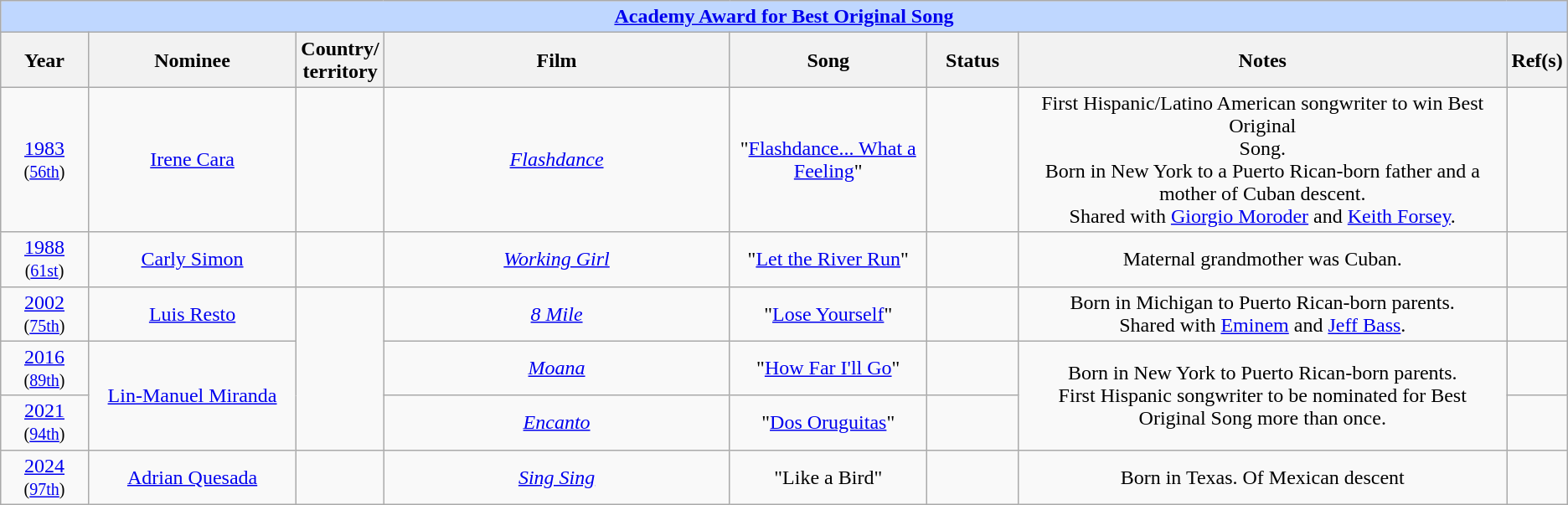<table class="wikitable" style="text-align: center">
<tr style="background:#bfd7ff;">
<td colspan="8" style="text-align:center;"><strong><a href='#'>Academy Award for Best Original Song</a></strong></td>
</tr>
<tr style="background:#ebf5ff;">
<th style="width:75px;">Year</th>
<th style="width:200px;">Nominee</th>
<th style="width:50px;">Country/<br>territory</th>
<th style="width:350px;">Film</th>
<th style="width:175px;">Song</th>
<th style="width:75px;">Status</th>
<th style="width:500px;">Notes</th>
<th width="3">Ref(s)</th>
</tr>
<tr>
<td style="text-align: center"><a href='#'>1983</a><br><small>(<a href='#'>56th</a>)</small></td>
<td><a href='#'>Irene Cara</a></td>
<td><div><br></div></td>
<td><em><a href='#'>Flashdance</a></em></td>
<td>"<a href='#'>Flashdance... What a Feeling</a>"</td>
<td></td>
<td>First Hispanic/Latino American songwriter to win Best Original<br> Song.<br>Born in New York to a Puerto Rican-born father and a mother of Cuban descent.<br>Shared with <a href='#'>Giorgio Moroder</a> and <a href='#'>Keith Forsey</a>.</td>
<td></td>
</tr>
<tr>
<td style="text-align: center"><a href='#'>1988</a><br><small>(<a href='#'>61st</a>)</small></td>
<td><a href='#'>Carly Simon</a></td>
<td><div></div></td>
<td><em><a href='#'>Working Girl</a></em></td>
<td>"<a href='#'>Let the River Run</a>"</td>
<td></td>
<td>Maternal grandmother was Cuban.</td>
<td style="text-align: center"></td>
</tr>
<tr>
<td style="text-align: center"><a href='#'>2002</a><br><small>(<a href='#'>75th</a>)</small></td>
<td><a href='#'>Luis Resto</a></td>
<td rowspan="3"><div></div></td>
<td><em><a href='#'>8 Mile</a></em></td>
<td>"<a href='#'>Lose Yourself</a>"</td>
<td></td>
<td>Born in Michigan to Puerto Rican-born parents.<br>Shared with <a href='#'>Eminem</a> and <a href='#'>Jeff Bass</a>.</td>
<td></td>
</tr>
<tr>
<td style="text-align: center"><a href='#'>2016</a><br><small>(<a href='#'>89th</a>)</small></td>
<td rowspan=2><a href='#'>Lin-Manuel Miranda</a></td>
<td><em><a href='#'>Moana</a></em></td>
<td>"<a href='#'>How Far I'll Go</a>"</td>
<td></td>
<td rowspan=2>Born in New York to Puerto Rican-born parents.<br>First Hispanic songwriter to be nominated for Best Original Song more than once.</td>
<td style="text-align: center"></td>
</tr>
<tr>
<td style="text-align: center"><a href='#'>2021</a><br><small>(<a href='#'>94th</a>)</small></td>
<td><em><a href='#'>Encanto</a></em></td>
<td>"<a href='#'>Dos Oruguitas</a>"</td>
<td></td>
<td style="text-align: center"></td>
</tr>
<tr>
<td><a href='#'>2024</a><br><small>(<a href='#'>97th</a>)</small></td>
<td><a href='#'>Adrian Quesada</a></td>
<td><div></div></td>
<td><em><a href='#'>Sing Sing</a></em></td>
<td>"Like a Bird"</td>
<td></td>
<td>Born in Texas. Of Mexican descent</td>
<td></td>
</tr>
</table>
